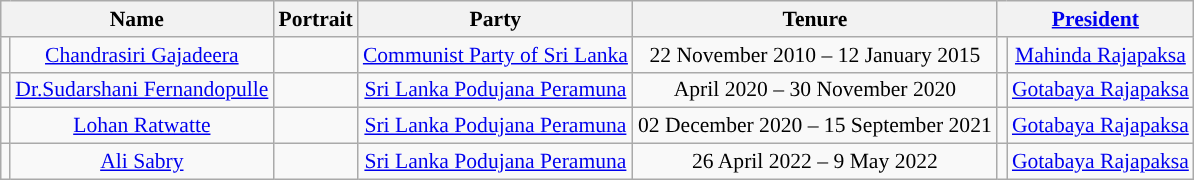<table class="wikitable" style="margin:1em auto; font-size:90%; text-align:center;">
<tr>
<th colspan="2">Name</th>
<th>Portrait</th>
<th>Party</th>
<th>Tenure</th>
<th colspan="2"><a href='#'>President</a></th>
</tr>
<tr>
<td !align="center" style="background:"></td>
<td><a href='#'>Chandrasiri Gajadeera</a></td>
<td></td>
<td><a href='#'>Communist Party of Sri Lanka</a></td>
<td>22 November 2010 – 12 January 2015</td>
<td !align="center" style="background:"></td>
<td><a href='#'>Mahinda Rajapaksa</a></td>
</tr>
<tr>
<td !align="center" style="background:"></td>
<td><a href='#'>Dr.Sudarshani Fernandopulle</a></td>
<td></td>
<td><a href='#'>Sri Lanka Podujana Peramuna</a></td>
<td>April 2020 – 30 November 2020</td>
<td !align="center" style="background:"></td>
<td><a href='#'>Gotabaya Rajapaksa</a></td>
</tr>
<tr>
<td !align="center" style="background:"></td>
<td><a href='#'>Lohan Ratwatte</a></td>
<td></td>
<td><a href='#'>Sri Lanka Podujana Peramuna</a></td>
<td>02 December 2020 – 15 September 2021</td>
<td !align="center" style="background:"></td>
<td><a href='#'>Gotabaya Rajapaksa</a></td>
</tr>
<tr>
<td !align="center" style="background:"></td>
<td><a href='#'>Ali Sabry</a></td>
<td></td>
<td><a href='#'>Sri Lanka Podujana Peramuna</a></td>
<td>26 April 2022 – 9 May 2022</td>
<td !align="center" style="background:"></td>
<td><a href='#'>Gotabaya Rajapaksa</a></td>
</tr>
</table>
